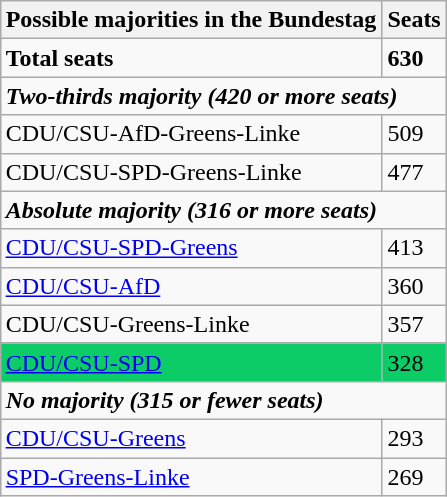<table class="wikitable" style="float:right">
<tr>
<th>Possible majorities in the Bundestag</th>
<th>Seats</th>
</tr>
<tr>
<td><strong>Total seats</strong></td>
<td><strong>630</strong></td>
</tr>
<tr>
<td colspan="2"><strong><em>Two-thirds majority (420 or more seats)</em></strong></td>
</tr>
<tr>
<td>    CDU/CSU-AfD-Greens-Linke</td>
<td>509</td>
</tr>
<tr>
<td>    CDU/CSU-SPD-Greens-Linke</td>
<td>477</td>
</tr>
<tr>
<td colspan="2"><strong><em>Absolute majority (316 or more seats)</em></strong></td>
</tr>
<tr>
<td>   <a href='#'>CDU/CSU-SPD-Greens</a></td>
<td>413</td>
</tr>
<tr>
<td>  <a href='#'>CDU/CSU-AfD</a></td>
<td>360</td>
</tr>
<tr>
<td>   CDU/CSU-Greens-Linke</td>
<td>357 </td>
</tr>
<tr>
<td style="background:#0BCC67;">  <a href='#'>CDU/CSU-SPD</a></td>
<td style="background:#0BCC67;">328</td>
</tr>
<tr>
<td colspan="2"><strong><em>No majority (315 or fewer seats)</em></strong></td>
</tr>
<tr>
<td>  <a href='#'>CDU/CSU-Greens</a></td>
<td>293</td>
</tr>
<tr>
<td>   <a href='#'>SPD-Greens-Linke</a></td>
<td>269</td>
</tr>
</table>
